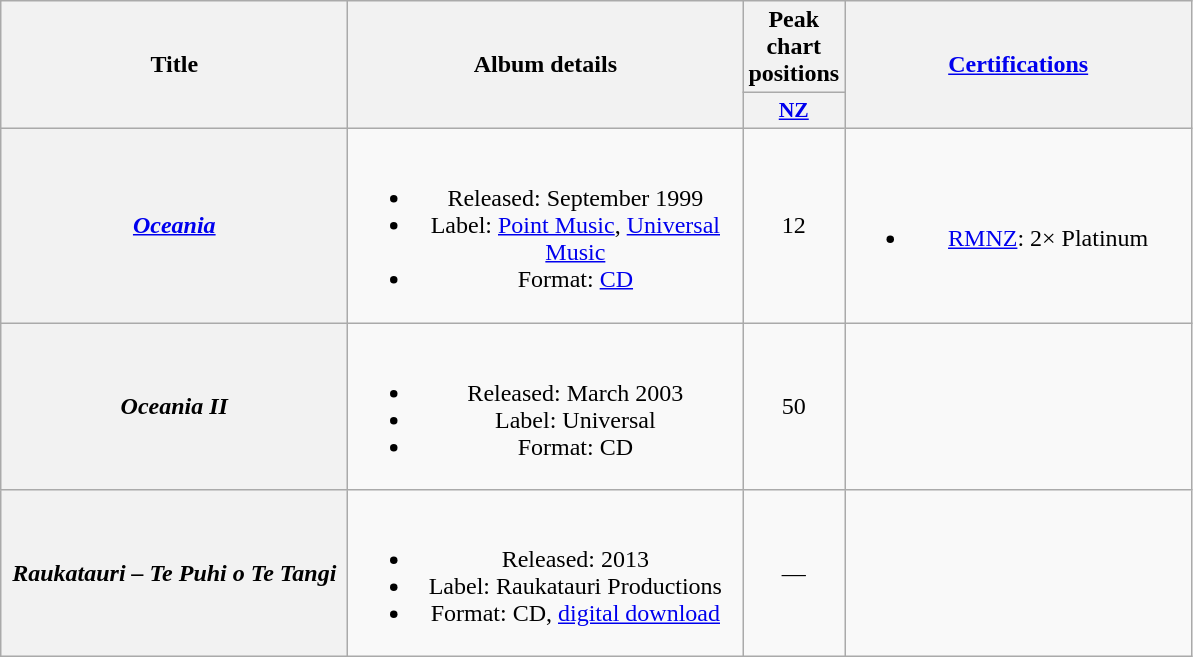<table class="wikitable plainrowheaders" style="text-align:center;" border="1">
<tr>
<th scope="col" rowspan="2" style="width:14em;">Title</th>
<th scope="col" rowspan="2" style="width:16em;">Album details</th>
<th scope="col" colspan="1">Peak chart positions</th>
<th scope="col" rowspan="2" style="width:14em;"><a href='#'>Certifications</a></th>
</tr>
<tr>
<th scope="col" style="width:3em;font-size:90%;"><a href='#'>NZ</a><br></th>
</tr>
<tr>
<th scope="row"><em><a href='#'>Oceania</a></em><br></th>
<td><br><ul><li>Released: September 1999</li><li>Label: <a href='#'>Point Music</a>, <a href='#'>Universal Music</a></li><li>Format: <a href='#'>CD</a></li></ul></td>
<td>12</td>
<td><br><ul><li><a href='#'>RMNZ</a>: 2× Platinum</li></ul></td>
</tr>
<tr>
<th scope="row"><em>Oceania II</em><br></th>
<td><br><ul><li>Released: March 2003</li><li>Label: Universal</li><li>Format: CD</li></ul></td>
<td>50</td>
<td></td>
</tr>
<tr>
<th scope="row"><em>Raukatauri – Te Puhi o Te Tangi</em></th>
<td><br><ul><li>Released: 2013</li><li>Label: Raukatauri Productions</li><li>Format: CD, <a href='#'>digital download</a></li></ul></td>
<td>—</td>
<td></td>
</tr>
</table>
